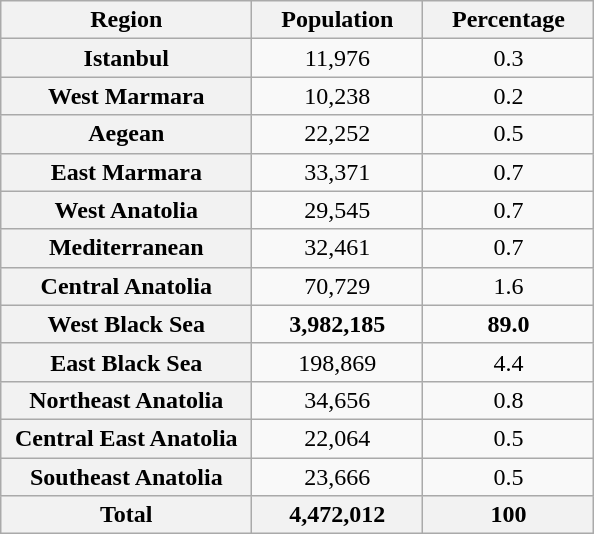<table class="wikitable">
<tr>
<th style="width:120pt;">Region</th>
<th style="width:80pt;">Population</th>
<th style="width:80pt;">Percentage</th>
</tr>
<tr>
<th style="width:120pt;">Istanbul</th>
<td style="text-align:center;">11,976</td>
<td style="text-align:center;">0.3</td>
</tr>
<tr>
<th style="width:120pt;">West Marmara</th>
<td style="text-align:center;">10,238</td>
<td style="text-align:center;">0.2</td>
</tr>
<tr>
<th style="width:120pt;">Aegean</th>
<td style="text-align:center;">22,252</td>
<td style="text-align:center;">0.5</td>
</tr>
<tr>
<th style="width:120pt;">East Marmara</th>
<td style="text-align:center;">33,371</td>
<td style="text-align:center;">0.7</td>
</tr>
<tr>
<th style="width:120pt;">West Anatolia</th>
<td style="text-align:center;">29,545</td>
<td style="text-align:center;">0.7</td>
</tr>
<tr>
<th style="width:120pt;">Mediterranean</th>
<td style="text-align:center;">32,461</td>
<td style="text-align:center;">0.7</td>
</tr>
<tr>
<th style="width:120pt;">Central Anatolia</th>
<td style="text-align:center;">70,729</td>
<td style="text-align:center;">1.6</td>
</tr>
<tr>
<th style="width:120pt;">West Black Sea</th>
<td style="text-align:center;"><strong>3,982,185</strong></td>
<td style="text-align:center;"><strong>89.0</strong></td>
</tr>
<tr>
<th style="width:120pt;">East Black Sea</th>
<td style="text-align:center;">198,869</td>
<td style="text-align:center;">4.4</td>
</tr>
<tr>
<th style="width:120pt;">Northeast Anatolia</th>
<td style="text-align:center;">34,656</td>
<td style="text-align:center;">0.8</td>
</tr>
<tr>
<th style="width:120pt;">Central East Anatolia</th>
<td style="text-align:center;">22,064</td>
<td style="text-align:center;">0.5</td>
</tr>
<tr>
<th style="width:120pt;">Southeast Anatolia</th>
<td style="text-align:center;">23,666</td>
<td style="text-align:center;">0.5</td>
</tr>
<tr>
<th style="width:120pt;">Total</th>
<th style="width:80pt;">4,472,012</th>
<th style="text-align:center;">100</th>
</tr>
</table>
